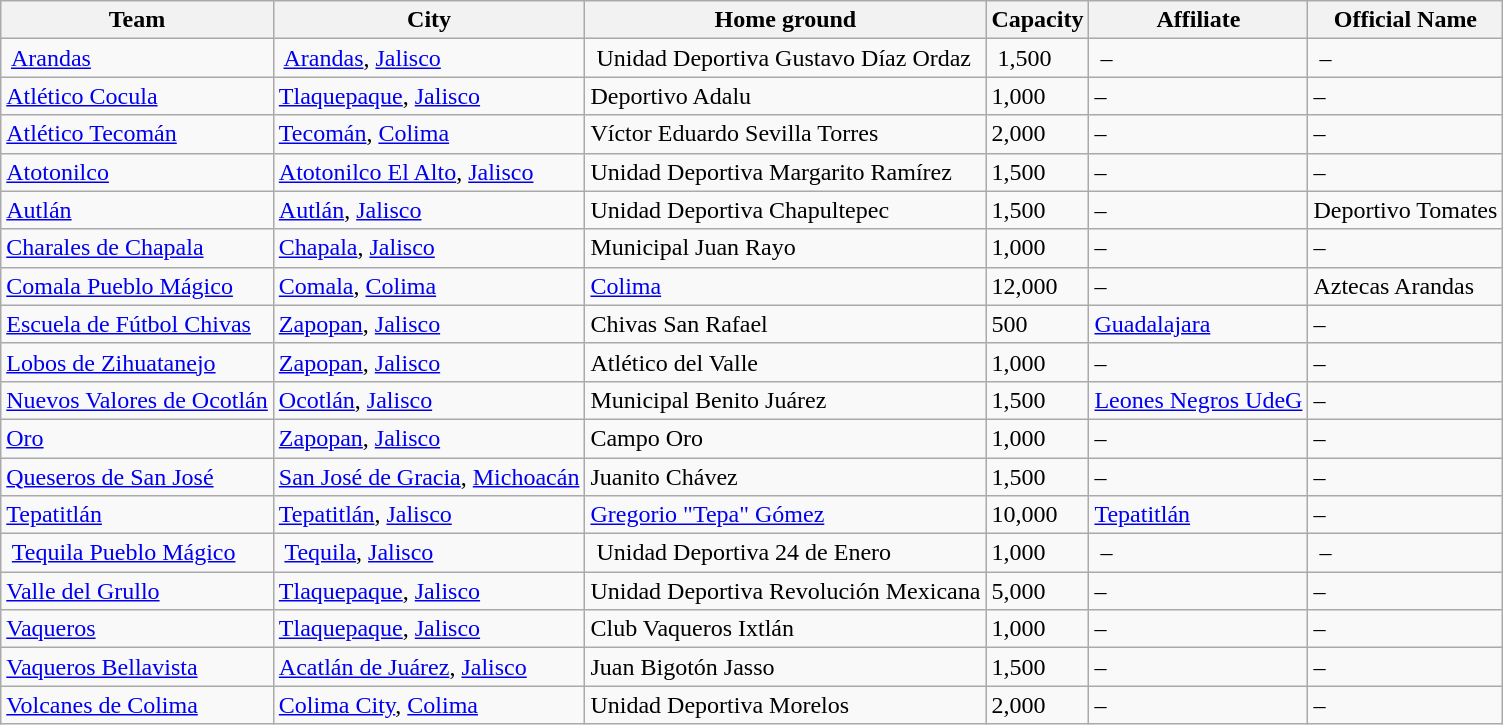<table class="wikitable sortable">
<tr>
<th>Team</th>
<th>City</th>
<th>Home ground</th>
<th>Capacity</th>
<th>Affiliate</th>
<th>Official Name</th>
</tr>
<tr>
<td> <a href='#'>Arandas</a> </td>
<td> <a href='#'>Arandas</a>, <a href='#'>Jalisco</a> </td>
<td> Unidad Deportiva Gustavo Díaz Ordaz</td>
<td> 1,500</td>
<td> – </td>
<td> –</td>
</tr>
<tr>
<td><a href='#'>Atlético Cocula</a></td>
<td><a href='#'>Tlaquepaque</a>, <a href='#'>Jalisco</a></td>
<td>Deportivo Adalu</td>
<td>1,000</td>
<td>–</td>
<td>–</td>
</tr>
<tr>
<td><a href='#'>Atlético Tecomán</a></td>
<td><a href='#'>Tecomán</a>, <a href='#'>Colima</a></td>
<td>Víctor Eduardo Sevilla Torres</td>
<td>2,000</td>
<td>–</td>
<td>–</td>
</tr>
<tr>
<td><a href='#'>Atotonilco</a></td>
<td><a href='#'>Atotonilco El Alto</a>, <a href='#'>Jalisco</a></td>
<td>Unidad Deportiva Margarito Ramírez</td>
<td>1,500</td>
<td>–</td>
<td>–</td>
</tr>
<tr>
<td><a href='#'>Autlán</a></td>
<td><a href='#'>Autlán</a>, <a href='#'>Jalisco</a></td>
<td>Unidad Deportiva Chapultepec</td>
<td>1,500</td>
<td>–</td>
<td>Deportivo Tomates</td>
</tr>
<tr>
<td><a href='#'>Charales de Chapala</a></td>
<td><a href='#'>Chapala</a>, <a href='#'>Jalisco</a></td>
<td>Municipal Juan Rayo</td>
<td>1,000</td>
<td>–</td>
<td>–</td>
</tr>
<tr>
<td><a href='#'>Comala Pueblo Mágico</a></td>
<td><a href='#'>Comala</a>, <a href='#'>Colima</a></td>
<td><a href='#'>Colima</a></td>
<td>12,000</td>
<td>–</td>
<td>Aztecas Arandas</td>
</tr>
<tr>
<td><a href='#'>Escuela de Fútbol Chivas</a></td>
<td><a href='#'>Zapopan</a>, <a href='#'>Jalisco</a></td>
<td>Chivas San Rafael</td>
<td>500</td>
<td><a href='#'>Guadalajara</a></td>
<td>–</td>
</tr>
<tr>
<td><a href='#'>Lobos de Zihuatanejo</a></td>
<td><a href='#'>Zapopan</a>, <a href='#'>Jalisco</a></td>
<td>Atlético del Valle</td>
<td>1,000</td>
<td>–</td>
<td>–</td>
</tr>
<tr>
<td><a href='#'>Nuevos Valores de Ocotlán</a></td>
<td><a href='#'>Ocotlán</a>, <a href='#'>Jalisco</a></td>
<td>Municipal Benito Juárez</td>
<td>1,500</td>
<td><a href='#'>Leones Negros UdeG</a></td>
<td>–</td>
</tr>
<tr>
<td><a href='#'>Oro</a></td>
<td><a href='#'>Zapopan</a>, <a href='#'>Jalisco</a></td>
<td>Campo Oro</td>
<td>1,000</td>
<td>–</td>
<td>–</td>
</tr>
<tr>
<td><a href='#'>Queseros de San José</a></td>
<td><a href='#'>San José de Gracia</a>, <a href='#'>Michoacán</a></td>
<td>Juanito Chávez</td>
<td>1,500</td>
<td>–</td>
<td>–</td>
</tr>
<tr>
<td><a href='#'>Tepatitlán</a></td>
<td><a href='#'>Tepatitlán</a>, <a href='#'>Jalisco</a></td>
<td><a href='#'>Gregorio "Tepa" Gómez</a></td>
<td>10,000</td>
<td><a href='#'>Tepatitlán</a></td>
<td>–</td>
</tr>
<tr>
<td> <a href='#'>Tequila Pueblo Mágico</a> </td>
<td> <a href='#'>Tequila</a>, <a href='#'>Jalisco</a> </td>
<td> Unidad Deportiva 24 de Enero</td>
<td>1,000</td>
<td> – </td>
<td> –</td>
</tr>
<tr>
<td><a href='#'>Valle del Grullo</a></td>
<td><a href='#'>Tlaquepaque</a>, <a href='#'>Jalisco</a></td>
<td>Unidad Deportiva Revolución Mexicana</td>
<td>5,000</td>
<td>–</td>
<td>–</td>
</tr>
<tr>
<td><a href='#'>Vaqueros</a></td>
<td><a href='#'>Tlaquepaque</a>, <a href='#'>Jalisco</a></td>
<td>Club Vaqueros Ixtlán</td>
<td>1,000</td>
<td>–</td>
<td>–</td>
</tr>
<tr>
<td><a href='#'>Vaqueros Bellavista</a></td>
<td><a href='#'>Acatlán de Juárez</a>, <a href='#'>Jalisco</a></td>
<td>Juan Bigotón Jasso</td>
<td>1,500</td>
<td>–</td>
<td>–</td>
</tr>
<tr>
<td><a href='#'>Volcanes de Colima</a></td>
<td><a href='#'>Colima City</a>, <a href='#'>Colima</a></td>
<td>Unidad Deportiva Morelos</td>
<td>2,000</td>
<td>–</td>
<td>–</td>
</tr>
</table>
